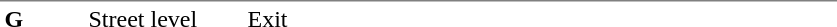<table table border=0 cellspacing=0 cellpadding=3>
<tr>
<td style="border-top:solid 1px gray;" width=50 valign=top><strong>G</strong></td>
<td style="border-top:solid 1px gray;" width=100 valign=top>Street level</td>
<td style="border-top:solid 1px gray;" width=390 valign=top>Exit</td>
</tr>
</table>
